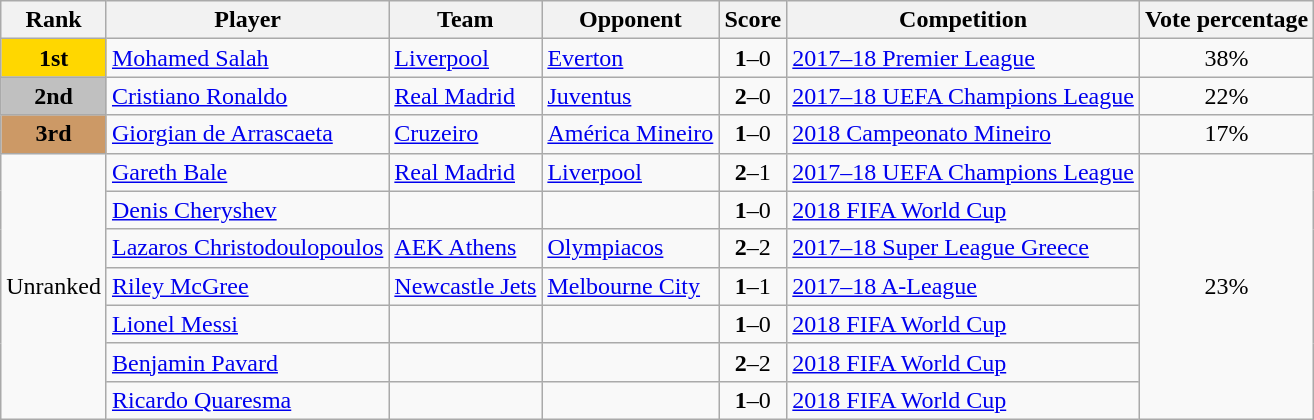<table class="wikitable">
<tr>
<th>Rank</th>
<th>Player</th>
<th>Team</th>
<th>Opponent</th>
<th>Score</th>
<th>Competition</th>
<th>Vote percentage</th>
</tr>
<tr>
<td scope=col style="background-color: gold" align="center"><strong>1st</strong></td>
<td> <a href='#'>Mohamed Salah</a></td>
<td> <a href='#'>Liverpool</a></td>
<td> <a href='#'>Everton</a></td>
<td align="center"><strong>1</strong>–0</td>
<td><a href='#'>2017–18 Premier League</a></td>
<td align=center>38%</td>
</tr>
<tr>
<td scope=col style="background-color: silver" align="center"><strong>2nd</strong></td>
<td> <a href='#'>Cristiano Ronaldo</a></td>
<td> <a href='#'>Real Madrid</a></td>
<td> <a href='#'>Juventus</a></td>
<td align="center"><strong>2</strong>–0</td>
<td><a href='#'>2017–18 UEFA Champions League</a></td>
<td align=center>22%</td>
</tr>
<tr>
<td scope=col style="background-color: #cc9966" align="center"><strong>3rd</strong></td>
<td> <a href='#'>Giorgian de Arrascaeta</a></td>
<td> <a href='#'>Cruzeiro</a></td>
<td> <a href='#'>América Mineiro</a></td>
<td align="center"><strong>1</strong>–0</td>
<td><a href='#'>2018 Campeonato Mineiro</a></td>
<td align=center>17%</td>
</tr>
<tr>
<td rowspan=7 align=center>Unranked</td>
<td> <a href='#'>Gareth Bale</a></td>
<td> <a href='#'>Real Madrid</a></td>
<td> <a href='#'>Liverpool</a></td>
<td align="center"><strong>2</strong>–1</td>
<td><a href='#'>2017–18 UEFA Champions League</a></td>
<td rowspan=7 align="center">23%</td>
</tr>
<tr>
<td> <a href='#'>Denis Cheryshev</a></td>
<td></td>
<td></td>
<td align="center"><strong>1</strong>–0</td>
<td><a href='#'>2018 FIFA World Cup</a></td>
</tr>
<tr>
<td> <a href='#'>Lazaros Christodoulopoulos</a></td>
<td> <a href='#'>AEK Athens</a></td>
<td> <a href='#'>Olympiacos</a></td>
<td align="center"><strong>2</strong>–2</td>
<td><a href='#'>2017–18 Super League Greece</a></td>
</tr>
<tr>
<td> <a href='#'>Riley McGree</a></td>
<td> <a href='#'>Newcastle Jets</a></td>
<td> <a href='#'>Melbourne City</a></td>
<td align="center"><strong>1</strong>–1</td>
<td><a href='#'>2017–18 A-League</a></td>
</tr>
<tr>
<td> <a href='#'>Lionel Messi</a></td>
<td></td>
<td></td>
<td align="center"><strong>1</strong>–0</td>
<td><a href='#'>2018 FIFA World Cup</a></td>
</tr>
<tr>
<td> <a href='#'>Benjamin Pavard</a></td>
<td></td>
<td></td>
<td align="center"><strong>2</strong>–2</td>
<td><a href='#'>2018 FIFA World Cup</a></td>
</tr>
<tr>
<td> <a href='#'>Ricardo Quaresma</a></td>
<td></td>
<td></td>
<td align="center"><strong>1</strong>–0</td>
<td><a href='#'>2018 FIFA World Cup</a></td>
</tr>
</table>
